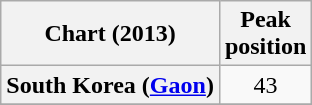<table class="wikitable plainrowheaders">
<tr>
<th>Chart (2013)</th>
<th>Peak <br> position</th>
</tr>
<tr>
<th scope="row">South Korea (<a href='#'>Gaon</a>)</th>
<td align=center>43</td>
</tr>
<tr>
</tr>
</table>
